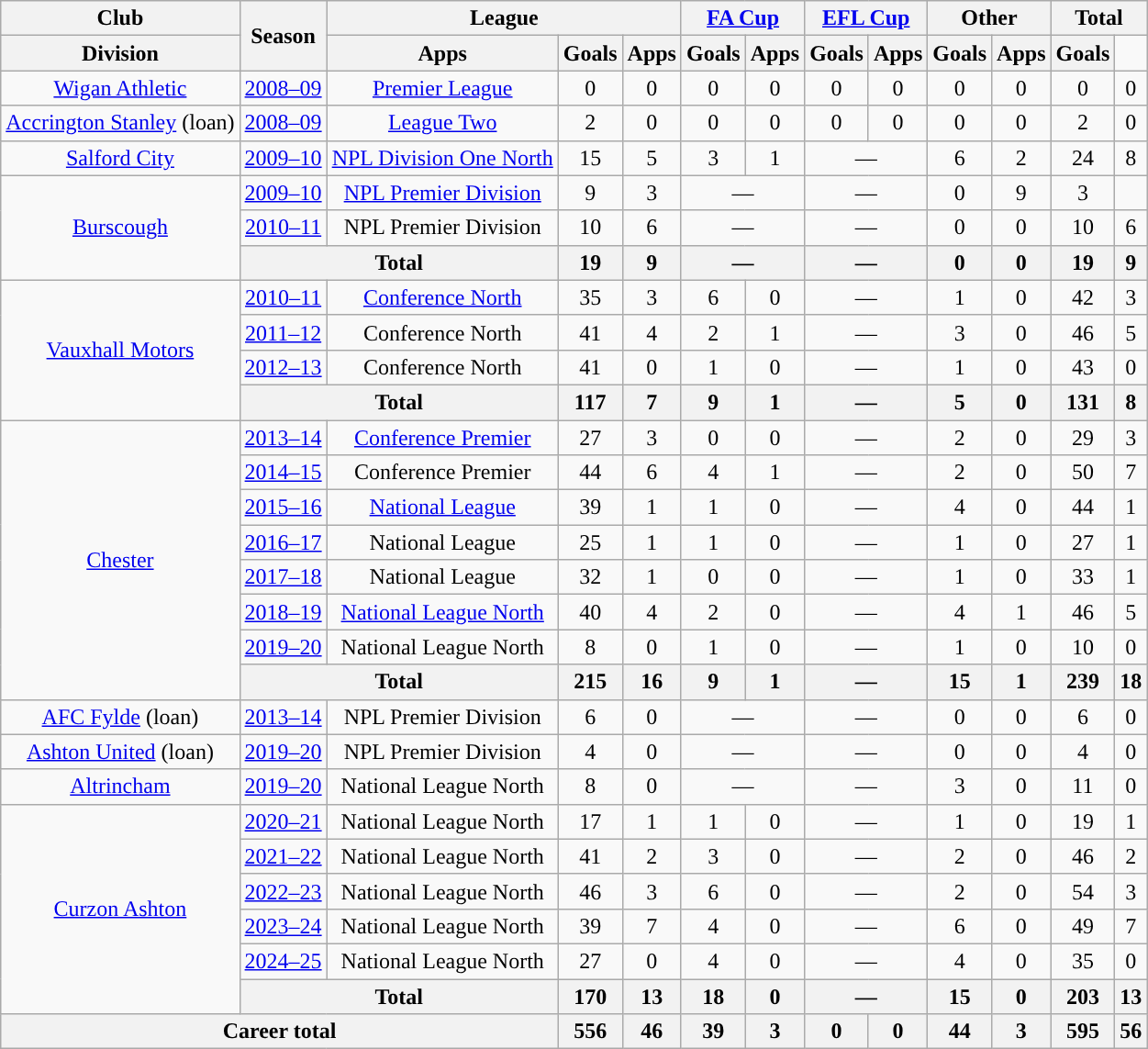<table class="wikitable" style="text-align: center;">
<tr>
<th>Club</th>
<th rowspan=2>Season</th>
<th colspan=3>League</th>
<th colspan=2><a href='#'>FA Cup</a></th>
<th colspan=2><a href='#'>EFL Cup</a></th>
<th colspan=2>Other</th>
<th colspan=2>Total</th>
</tr>
<tr>
<th>Division</th>
<th>Apps</th>
<th>Goals</th>
<th>Apps</th>
<th>Goals</th>
<th>Apps</th>
<th>Goals</th>
<th>Apps</th>
<th>Goals</th>
<th>Apps</th>
<th>Goals</th>
</tr>
<tr>
<td><a href='#'>Wigan Athletic</a></td>
<td><a href='#'>2008–09</a></td>
<td><a href='#'>Premier League</a></td>
<td>0</td>
<td>0</td>
<td>0</td>
<td>0</td>
<td>0</td>
<td>0</td>
<td>0</td>
<td>0</td>
<td>0</td>
<td>0</td>
</tr>
<tr>
<td><a href='#'>Accrington Stanley</a> (loan)</td>
<td><a href='#'>2008–09</a></td>
<td><a href='#'>League Two</a></td>
<td>2</td>
<td>0</td>
<td>0</td>
<td>0</td>
<td>0</td>
<td>0</td>
<td>0</td>
<td>0</td>
<td>2</td>
<td>0</td>
</tr>
<tr>
<td><a href='#'>Salford City</a></td>
<td><a href='#'>2009–10</a></td>
<td><a href='#'>NPL Division One North</a></td>
<td>15</td>
<td>5</td>
<td>3</td>
<td>1</td>
<td colspan=2>—</td>
<td>6</td>
<td>2</td>
<td>24</td>
<td>8</td>
</tr>
<tr>
<td rowspan=3><a href='#'>Burscough</a></td>
<td><a href='#'>2009–10</a></td>
<td><a href='#'>NPL Premier Division</a></td>
<td>9</td>
<td>3</td>
<td colspan=2>—</td>
<td colspan=2>—</td>
<td>0</td>
<td>9</td>
<td>3</td>
</tr>
<tr>
<td><a href='#'>2010–11</a></td>
<td>NPL Premier Division</td>
<td>10</td>
<td>6</td>
<td colspan="2">—</td>
<td colspan=2>—</td>
<td>0</td>
<td>0</td>
<td>10</td>
<td>6</td>
</tr>
<tr>
<th colspan=2>Total</th>
<th>19</th>
<th>9</th>
<th colspan=2>—</th>
<th colspan=2>—</th>
<th>0</th>
<th>0</th>
<th>19</th>
<th>9</th>
</tr>
<tr>
<td rowspan=4><a href='#'>Vauxhall Motors</a></td>
<td><a href='#'>2010–11</a></td>
<td><a href='#'>Conference North</a></td>
<td>35</td>
<td>3</td>
<td>6</td>
<td>0</td>
<td colspan=2>—</td>
<td>1</td>
<td>0</td>
<td>42</td>
<td>3</td>
</tr>
<tr>
<td><a href='#'>2011–12</a></td>
<td>Conference North</td>
<td>41</td>
<td>4</td>
<td>2</td>
<td>1</td>
<td colspan=2>—</td>
<td>3</td>
<td>0</td>
<td>46</td>
<td>5</td>
</tr>
<tr>
<td><a href='#'>2012–13</a></td>
<td>Conference North</td>
<td>41</td>
<td>0</td>
<td>1</td>
<td>0</td>
<td colspan=2>—</td>
<td>1</td>
<td>0</td>
<td>43</td>
<td>0</td>
</tr>
<tr>
<th colspan=2>Total</th>
<th>117</th>
<th>7</th>
<th>9</th>
<th>1</th>
<th colspan=2>—</th>
<th>5</th>
<th>0</th>
<th>131</th>
<th>8</th>
</tr>
<tr>
<td rowspan=8><a href='#'>Chester</a></td>
<td><a href='#'>2013–14</a></td>
<td><a href='#'>Conference Premier</a></td>
<td>27</td>
<td>3</td>
<td>0</td>
<td>0</td>
<td colspan=2>—</td>
<td>2</td>
<td>0</td>
<td>29</td>
<td>3</td>
</tr>
<tr>
<td><a href='#'>2014–15</a></td>
<td>Conference Premier</td>
<td>44</td>
<td>6</td>
<td>4</td>
<td>1</td>
<td colspan=2>—</td>
<td>2</td>
<td>0</td>
<td>50</td>
<td>7</td>
</tr>
<tr>
<td><a href='#'>2015–16</a></td>
<td><a href='#'>National League</a></td>
<td>39</td>
<td>1</td>
<td>1</td>
<td>0</td>
<td colspan=2>—</td>
<td>4</td>
<td>0</td>
<td>44</td>
<td>1</td>
</tr>
<tr>
<td><a href='#'>2016–17</a></td>
<td>National League</td>
<td>25</td>
<td>1</td>
<td>1</td>
<td>0</td>
<td colspan=2>—</td>
<td>1</td>
<td>0</td>
<td>27</td>
<td>1</td>
</tr>
<tr>
<td><a href='#'>2017–18</a></td>
<td>National League</td>
<td>32</td>
<td>1</td>
<td>0</td>
<td>0</td>
<td colspan=2>—</td>
<td>1</td>
<td>0</td>
<td>33</td>
<td>1</td>
</tr>
<tr>
<td><a href='#'>2018–19</a></td>
<td><a href='#'>National League North</a></td>
<td>40</td>
<td>4</td>
<td>2</td>
<td>0</td>
<td colspan=2>—</td>
<td>4</td>
<td>1</td>
<td>46</td>
<td>5</td>
</tr>
<tr>
<td><a href='#'>2019–20</a></td>
<td>National League North</td>
<td>8</td>
<td>0</td>
<td>1</td>
<td>0</td>
<td colspan=2>—</td>
<td>1</td>
<td>0</td>
<td>10</td>
<td>0</td>
</tr>
<tr>
<th colspan=2>Total</th>
<th>215</th>
<th>16</th>
<th>9</th>
<th>1</th>
<th colspan=2>—</th>
<th>15</th>
<th>1</th>
<th>239</th>
<th>18</th>
</tr>
<tr>
<td><a href='#'>AFC Fylde</a> (loan)</td>
<td><a href='#'>2013–14</a></td>
<td>NPL Premier Division</td>
<td>6</td>
<td>0</td>
<td colspan=2>—</td>
<td colspan=2>—</td>
<td>0</td>
<td>0</td>
<td>6</td>
<td>0</td>
</tr>
<tr>
<td><a href='#'>Ashton United</a> (loan)</td>
<td><a href='#'>2019–20</a></td>
<td>NPL Premier Division</td>
<td>4</td>
<td>0</td>
<td colspan=2>—</td>
<td colspan=2>—</td>
<td>0</td>
<td>0</td>
<td>4</td>
<td>0</td>
</tr>
<tr>
<td><a href='#'>Altrincham</a></td>
<td><a href='#'>2019–20</a></td>
<td>National League North</td>
<td>8</td>
<td>0</td>
<td colspan="2">—</td>
<td colspan="2">—</td>
<td>3</td>
<td>0</td>
<td>11</td>
<td>0</td>
</tr>
<tr>
<td rowspan=6><a href='#'>Curzon Ashton</a></td>
<td><a href='#'>2020–21</a></td>
<td>National League North</td>
<td>17</td>
<td>1</td>
<td>1</td>
<td>0</td>
<td colspan=2>—</td>
<td>1</td>
<td>0</td>
<td>19</td>
<td>1</td>
</tr>
<tr>
<td><a href='#'>2021–22</a></td>
<td>National League North</td>
<td>41</td>
<td>2</td>
<td>3</td>
<td>0</td>
<td colspan=2>—</td>
<td>2</td>
<td>0</td>
<td>46</td>
<td>2</td>
</tr>
<tr>
<td><a href='#'>2022–23</a></td>
<td>National League North</td>
<td>46</td>
<td>3</td>
<td>6</td>
<td>0</td>
<td colspan=2>—</td>
<td>2</td>
<td>0</td>
<td>54</td>
<td>3</td>
</tr>
<tr>
<td><a href='#'>2023–24</a></td>
<td>National League North</td>
<td>39</td>
<td>7</td>
<td>4</td>
<td>0</td>
<td colspan=2>—</td>
<td>6</td>
<td>0</td>
<td>49</td>
<td>7</td>
</tr>
<tr>
<td><a href='#'>2024–25</a></td>
<td>National League North</td>
<td>27</td>
<td>0</td>
<td>4</td>
<td>0</td>
<td colspan=2>—</td>
<td>4</td>
<td>0</td>
<td>35</td>
<td>0</td>
</tr>
<tr>
<th colspan=2>Total</th>
<th>170</th>
<th>13</th>
<th>18</th>
<th>0</th>
<th colspan=2>—</th>
<th>15</th>
<th>0</th>
<th>203</th>
<th>13</th>
</tr>
<tr>
<th colspan=3>Career total</th>
<th>556</th>
<th>46</th>
<th>39</th>
<th>3</th>
<th>0</th>
<th>0</th>
<th>44</th>
<th>3</th>
<th>595</th>
<th>56</th>
</tr>
</table>
